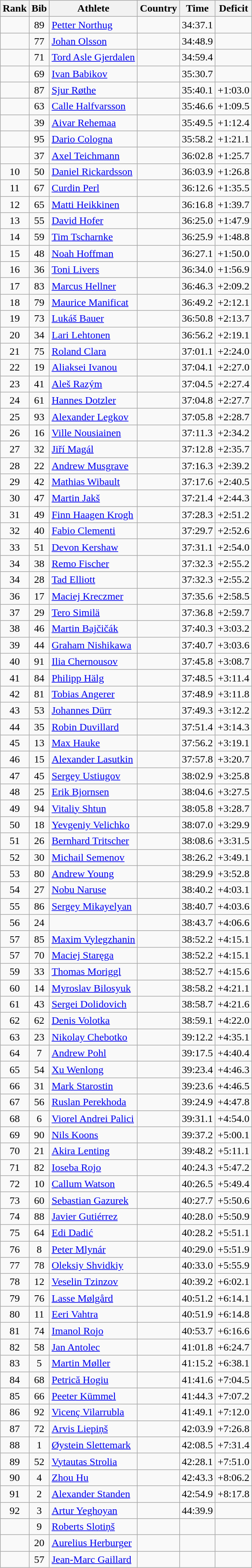<table class="wikitable sortable" style="text-align:center">
<tr>
<th>Rank</th>
<th>Bib</th>
<th>Athlete</th>
<th>Country</th>
<th>Time</th>
<th>Deficit</th>
</tr>
<tr>
<td></td>
<td>89</td>
<td align=left><a href='#'>Petter Northug</a></td>
<td align=left></td>
<td>34:37.1</td>
<td></td>
</tr>
<tr>
<td></td>
<td>77</td>
<td align=left><a href='#'>Johan Olsson</a></td>
<td align=left></td>
<td>34:48.9</td>
<td></td>
</tr>
<tr>
<td></td>
<td>71</td>
<td align=left><a href='#'>Tord Asle Gjerdalen</a></td>
<td align=left></td>
<td>34:59.4</td>
<td></td>
</tr>
<tr>
<td></td>
<td>69</td>
<td align=left><a href='#'>Ivan Babikov</a></td>
<td align=left></td>
<td>35:30.7</td>
<td></td>
</tr>
<tr>
<td></td>
<td>87</td>
<td align=left><a href='#'>Sjur Røthe</a></td>
<td align=left></td>
<td>35:40.1</td>
<td>+1:03.0</td>
</tr>
<tr>
<td></td>
<td>63</td>
<td align=left><a href='#'>Calle Halfvarsson</a></td>
<td align=left></td>
<td>35:46.6</td>
<td>+1:09.5</td>
</tr>
<tr>
<td></td>
<td>39</td>
<td align=left><a href='#'>Aivar Rehemaa</a></td>
<td align=left></td>
<td>35:49.5</td>
<td>+1:12.4</td>
</tr>
<tr>
<td></td>
<td>95</td>
<td align=left><a href='#'>Dario Cologna</a></td>
<td align=left></td>
<td>35:58.2</td>
<td>+1:21.1</td>
</tr>
<tr>
<td></td>
<td>37</td>
<td align=left><a href='#'>Axel Teichmann</a></td>
<td align=left></td>
<td>36:02.8</td>
<td>+1:25.7</td>
</tr>
<tr>
<td>10</td>
<td>50</td>
<td align=left><a href='#'>Daniel Rickardsson</a></td>
<td align=left></td>
<td>36:03.9</td>
<td>+1:26.8</td>
</tr>
<tr>
<td>11</td>
<td>67</td>
<td align=left><a href='#'>Curdin Perl</a></td>
<td align=left></td>
<td>36:12.6</td>
<td>+1:35.5</td>
</tr>
<tr>
<td>12</td>
<td>65</td>
<td align=left><a href='#'>Matti Heikkinen</a></td>
<td align=left></td>
<td>36:16.8</td>
<td>+1:39.7</td>
</tr>
<tr>
<td>13</td>
<td>55</td>
<td align=left><a href='#'>David Hofer</a></td>
<td align=left></td>
<td>36:25.0</td>
<td>+1:47.9</td>
</tr>
<tr>
<td>14</td>
<td>59</td>
<td align=left><a href='#'>Tim Tscharnke</a></td>
<td align=left></td>
<td>36:25.9</td>
<td>+1:48.8</td>
</tr>
<tr>
<td>15</td>
<td>48</td>
<td align=left><a href='#'>Noah Hoffman</a></td>
<td align=left></td>
<td>36:27.1</td>
<td>+1:50.0</td>
</tr>
<tr>
<td>16</td>
<td>36</td>
<td align=left><a href='#'>Toni Livers</a></td>
<td align=left></td>
<td>36:34.0</td>
<td>+1:56.9</td>
</tr>
<tr>
<td>17</td>
<td>83</td>
<td align=left><a href='#'>Marcus Hellner</a></td>
<td align=left></td>
<td>36:46.3</td>
<td>+2:09.2</td>
</tr>
<tr>
<td>18</td>
<td>79</td>
<td align=left><a href='#'>Maurice Manificat</a></td>
<td align=left></td>
<td>36:49.2</td>
<td>+2:12.1</td>
</tr>
<tr>
<td>19</td>
<td>73</td>
<td align=left><a href='#'>Lukáš Bauer</a></td>
<td align=left></td>
<td>36:50.8</td>
<td>+2:13.7</td>
</tr>
<tr>
<td>20</td>
<td>34</td>
<td align=left><a href='#'>Lari Lehtonen</a></td>
<td align=left></td>
<td>36:56.2</td>
<td>+2:19.1</td>
</tr>
<tr>
<td>21</td>
<td>75</td>
<td align=left><a href='#'>Roland Clara</a></td>
<td align=left></td>
<td>37:01.1</td>
<td>+2:24.0</td>
</tr>
<tr>
<td>22</td>
<td>19</td>
<td align=left><a href='#'>Aliaksei Ivanou</a></td>
<td align=left></td>
<td>37:04.1</td>
<td>+2:27.0</td>
</tr>
<tr>
<td>23</td>
<td>41</td>
<td align=left><a href='#'>Aleš Razým</a></td>
<td align=left></td>
<td>37:04.5</td>
<td>+2:27.4</td>
</tr>
<tr>
<td>24</td>
<td>61</td>
<td align=left><a href='#'>Hannes Dotzler</a></td>
<td align=left></td>
<td>37:04.8</td>
<td>+2:27.7</td>
</tr>
<tr>
<td>25</td>
<td>93</td>
<td align=left><a href='#'>Alexander Legkov</a></td>
<td align=left></td>
<td>37:05.8</td>
<td>+2:28.7</td>
</tr>
<tr>
<td>26</td>
<td>16</td>
<td align=left><a href='#'>Ville Nousiainen</a></td>
<td align=left></td>
<td>37:11.3</td>
<td>+2:34.2</td>
</tr>
<tr>
<td>27</td>
<td>32</td>
<td align=left><a href='#'>Jiří Magál</a></td>
<td align=left></td>
<td>37:12.8</td>
<td>+2:35.7</td>
</tr>
<tr>
<td>28</td>
<td>22</td>
<td align=left><a href='#'>Andrew Musgrave</a></td>
<td align=left></td>
<td>37:16.3</td>
<td>+2:39.2</td>
</tr>
<tr>
<td>29</td>
<td>42</td>
<td align=left><a href='#'>Mathias Wibault</a></td>
<td align=left></td>
<td>37:17.6</td>
<td>+2:40.5</td>
</tr>
<tr>
<td>30</td>
<td>47</td>
<td align=left><a href='#'>Martin Jakš</a></td>
<td align=left></td>
<td>37:21.4</td>
<td>+2:44.3</td>
</tr>
<tr>
<td>31</td>
<td>49</td>
<td align=left><a href='#'>Finn Haagen Krogh</a></td>
<td align=left></td>
<td>37:28.3</td>
<td>+2:51.2</td>
</tr>
<tr>
<td>32</td>
<td>40</td>
<td align=left><a href='#'>Fabio Clementi</a></td>
<td align=left></td>
<td>37:29.7</td>
<td>+2:52.6</td>
</tr>
<tr>
<td>33</td>
<td>51</td>
<td align=left><a href='#'>Devon Kershaw</a></td>
<td align=left></td>
<td>37:31.1</td>
<td>+2:54.0</td>
</tr>
<tr>
<td>34</td>
<td>38</td>
<td align=left><a href='#'>Remo Fischer</a></td>
<td align=left></td>
<td>37:32.3</td>
<td>+2:55.2</td>
</tr>
<tr>
<td>34</td>
<td>28</td>
<td align=left><a href='#'>Tad Elliott</a></td>
<td align=left></td>
<td>37:32.3</td>
<td>+2:55.2</td>
</tr>
<tr>
<td>36</td>
<td>17</td>
<td align=left><a href='#'>Maciej Kreczmer</a></td>
<td align=left></td>
<td>37:35.6</td>
<td>+2:58.5</td>
</tr>
<tr>
<td>37</td>
<td>29</td>
<td align=left><a href='#'>Tero Similä</a></td>
<td align=left></td>
<td>37:36.8</td>
<td>+2:59.7</td>
</tr>
<tr>
<td>38</td>
<td>46</td>
<td align=left><a href='#'>Martin Bajčičák</a></td>
<td align=left></td>
<td>37:40.3</td>
<td>+3:03.2</td>
</tr>
<tr>
<td>39</td>
<td>44</td>
<td align=left><a href='#'>Graham Nishikawa</a></td>
<td align=left></td>
<td>37:40.7</td>
<td>+3:03.6</td>
</tr>
<tr>
<td>40</td>
<td>91</td>
<td align=left><a href='#'>Ilia Chernousov</a></td>
<td align=left></td>
<td>37:45.8</td>
<td>+3:08.7</td>
</tr>
<tr>
<td>41</td>
<td>84</td>
<td align=left><a href='#'>Philipp Hälg</a></td>
<td align=left></td>
<td>37:48.5</td>
<td>+3:11.4</td>
</tr>
<tr>
<td>42</td>
<td>81</td>
<td align=left><a href='#'>Tobias Angerer</a></td>
<td align=left></td>
<td>37:48.9</td>
<td>+3:11.8</td>
</tr>
<tr>
<td>43</td>
<td>53</td>
<td align=left><a href='#'>Johannes Dürr</a></td>
<td align=left></td>
<td>37:49.3</td>
<td>+3:12.2</td>
</tr>
<tr>
<td>44</td>
<td>35</td>
<td align=left><a href='#'>Robin Duvillard</a></td>
<td align=left></td>
<td>37:51.4</td>
<td>+3:14.3</td>
</tr>
<tr>
<td>45</td>
<td>13</td>
<td align=left><a href='#'>Max Hauke</a></td>
<td align=left></td>
<td>37:56.2</td>
<td>+3:19.1</td>
</tr>
<tr>
<td>46</td>
<td>15</td>
<td align=left><a href='#'>Alexander Lasutkin</a></td>
<td align=left></td>
<td>37:57.8</td>
<td>+3:20.7</td>
</tr>
<tr>
<td>47</td>
<td>45</td>
<td align=left><a href='#'>Sergey Ustiugov</a></td>
<td align=left></td>
<td>38:02.9</td>
<td>+3:25.8</td>
</tr>
<tr>
<td>48</td>
<td>25</td>
<td align=left><a href='#'>Erik Bjornsen</a></td>
<td align=left></td>
<td>38:04.6</td>
<td>+3:27.5</td>
</tr>
<tr>
<td>49</td>
<td>94</td>
<td align=left><a href='#'>Vitaliy Shtun</a></td>
<td align=left></td>
<td>38:05.8</td>
<td>+3:28.7</td>
</tr>
<tr>
<td>50</td>
<td>18</td>
<td align=left><a href='#'>Yevgeniy Velichko</a></td>
<td align=left></td>
<td>38:07.0</td>
<td>+3:29.9</td>
</tr>
<tr>
<td>51</td>
<td>26</td>
<td align=left><a href='#'>Bernhard Tritscher</a></td>
<td align=left></td>
<td>38:08.6</td>
<td>+3:31.5</td>
</tr>
<tr>
<td>52</td>
<td>30</td>
<td align=left><a href='#'>Michail Semenov</a></td>
<td align=left></td>
<td>38:26.2</td>
<td>+3:49.1</td>
</tr>
<tr>
<td>53</td>
<td>80</td>
<td align=left><a href='#'>Andrew Young</a></td>
<td align=left></td>
<td>38:29.9</td>
<td>+3:52.8</td>
</tr>
<tr>
<td>54</td>
<td>27</td>
<td align=left><a href='#'>Nobu Naruse</a></td>
<td align=left></td>
<td>38:40.2</td>
<td>+4:03.1</td>
</tr>
<tr>
<td>55</td>
<td>86</td>
<td align=left><a href='#'>Sergey Mikayelyan</a></td>
<td align=left></td>
<td>38:40.7</td>
<td>+4:03.6</td>
</tr>
<tr>
<td>56</td>
<td>24</td>
<td align=left></td>
<td align=left></td>
<td>38:43.7</td>
<td>+4:06.6</td>
</tr>
<tr>
<td>57</td>
<td>85</td>
<td align=left><a href='#'>Maxim Vylegzhanin</a></td>
<td align=left></td>
<td>38:52.2</td>
<td>+4:15.1</td>
</tr>
<tr>
<td>57</td>
<td>70</td>
<td align=left><a href='#'>Maciej Staręga</a></td>
<td align=left></td>
<td>38:52.2</td>
<td>+4:15.1</td>
</tr>
<tr>
<td>59</td>
<td>33</td>
<td align=left><a href='#'>Thomas Moriggl</a></td>
<td align=left></td>
<td>38:52.7</td>
<td>+4:15.6</td>
</tr>
<tr>
<td>60</td>
<td>14</td>
<td align=left><a href='#'>Myroslav Bilosyuk</a></td>
<td align=left></td>
<td>38:58.2</td>
<td>+4:21.1</td>
</tr>
<tr>
<td>61</td>
<td>43</td>
<td align=left><a href='#'>Sergei Dolidovich</a></td>
<td align=left></td>
<td>38:58.7</td>
<td>+4:21.6</td>
</tr>
<tr>
<td>62</td>
<td>62</td>
<td align=left><a href='#'>Denis Volotka</a></td>
<td align=left></td>
<td>38:59.1</td>
<td>+4:22.0</td>
</tr>
<tr>
<td>63</td>
<td>23</td>
<td align=left><a href='#'>Nikolay Chebotko</a></td>
<td align=left></td>
<td>39:12.2</td>
<td>+4:35.1</td>
</tr>
<tr>
<td>64</td>
<td>7</td>
<td align=left><a href='#'>Andrew Pohl</a></td>
<td align=left></td>
<td>39:17.5</td>
<td>+4:40.4</td>
</tr>
<tr>
<td>65</td>
<td>54</td>
<td align=left><a href='#'>Xu Wenlong</a></td>
<td align=left></td>
<td>39:23.4</td>
<td>+4:46.3</td>
</tr>
<tr>
<td>66</td>
<td>31</td>
<td align=left><a href='#'>Mark Starostin</a></td>
<td align=left></td>
<td>39:23.6</td>
<td>+4:46.5</td>
</tr>
<tr>
<td>67</td>
<td>56</td>
<td align=left><a href='#'>Ruslan Perekhoda</a></td>
<td align=left></td>
<td>39:24.9</td>
<td>+4:47.8</td>
</tr>
<tr>
<td>68</td>
<td>6</td>
<td align=left><a href='#'>Viorel Andrei Palici</a></td>
<td align=left></td>
<td>39:31.1</td>
<td>+4:54.0</td>
</tr>
<tr>
<td>69</td>
<td>90</td>
<td align=left><a href='#'>Nils Koons</a></td>
<td align=left></td>
<td>39:37.2</td>
<td>+5:00.1</td>
</tr>
<tr>
<td>70</td>
<td>21</td>
<td align=left><a href='#'>Akira Lenting</a></td>
<td align=left></td>
<td>39:48.2</td>
<td>+5:11.1</td>
</tr>
<tr>
<td>71</td>
<td>82</td>
<td align=left><a href='#'>Ioseba Rojo</a></td>
<td align=left></td>
<td>40:24.3</td>
<td>+5:47.2</td>
</tr>
<tr>
<td>72</td>
<td>10</td>
<td align=left><a href='#'>Callum Watson</a></td>
<td align=left></td>
<td>40:26.5</td>
<td>+5:49.4</td>
</tr>
<tr>
<td>73</td>
<td>60</td>
<td align=left><a href='#'>Sebastian Gazurek</a></td>
<td align=left></td>
<td>40:27.7</td>
<td>+5:50.6</td>
</tr>
<tr>
<td>74</td>
<td>88</td>
<td align=left><a href='#'>Javier Gutiérrez</a></td>
<td align=left></td>
<td>40:28.0</td>
<td>+5:50.9</td>
</tr>
<tr>
<td>75</td>
<td>64</td>
<td align=left><a href='#'>Edi Dadić</a></td>
<td align=left></td>
<td>40:28.2</td>
<td>+5:51.1</td>
</tr>
<tr>
<td>76</td>
<td>8</td>
<td align=left><a href='#'>Peter Mlynár</a></td>
<td align=left></td>
<td>40:29.0</td>
<td>+5:51.9</td>
</tr>
<tr>
<td>77</td>
<td>78</td>
<td align=left><a href='#'>Oleksiy Shvidkiy</a></td>
<td align=left></td>
<td>40:33.0</td>
<td>+5:55.9</td>
</tr>
<tr>
<td>78</td>
<td>12</td>
<td align=left><a href='#'>Veselin Tzinzov</a></td>
<td align=left></td>
<td>40:39.2</td>
<td>+6:02.1</td>
</tr>
<tr>
<td>79</td>
<td>76</td>
<td align=left><a href='#'>Lasse Mølgård</a></td>
<td align=left></td>
<td>40:51.2</td>
<td>+6:14.1</td>
</tr>
<tr>
<td>80</td>
<td>11</td>
<td align=left><a href='#'>Eeri Vahtra</a></td>
<td align=left></td>
<td>40:51.9</td>
<td>+6:14.8</td>
</tr>
<tr>
<td>81</td>
<td>74</td>
<td align=left><a href='#'>Imanol Rojo</a></td>
<td align=left></td>
<td>40:53.7</td>
<td>+6:16.6</td>
</tr>
<tr>
<td>82</td>
<td>58</td>
<td align=left><a href='#'>Jan Antolec</a></td>
<td align=left></td>
<td>41:01.8</td>
<td>+6:24.7</td>
</tr>
<tr>
<td>83</td>
<td>5</td>
<td align=left><a href='#'>Martin Møller</a></td>
<td align=left></td>
<td>41:15.2</td>
<td>+6:38.1</td>
</tr>
<tr>
<td>84</td>
<td>68</td>
<td align=left><a href='#'>Petrică Hogiu</a></td>
<td align=left></td>
<td>41:41.6</td>
<td>+7:04.5</td>
</tr>
<tr>
<td>85</td>
<td>66</td>
<td align=left><a href='#'>Peeter Kümmel</a></td>
<td align=left></td>
<td>41:44.3</td>
<td>+7:07.2</td>
</tr>
<tr>
<td>86</td>
<td>92</td>
<td align=left><a href='#'>Vicenç Vilarrubla</a></td>
<td align=left></td>
<td>41:49.1</td>
<td>+7:12.0</td>
</tr>
<tr>
<td>87</td>
<td>72</td>
<td align=left><a href='#'>Arvis Liepiņš</a></td>
<td align=left></td>
<td>42:03.9</td>
<td>+7:26.8</td>
</tr>
<tr>
<td>88</td>
<td>1</td>
<td align=left><a href='#'>Øystein Slettemark</a></td>
<td align=left></td>
<td>42:08.5</td>
<td>+7:31.4</td>
</tr>
<tr>
<td>89</td>
<td>52</td>
<td align=left><a href='#'>Vytautas Strolia</a></td>
<td align=left></td>
<td>42:28.1</td>
<td>+7:51.0</td>
</tr>
<tr>
<td>90</td>
<td>4</td>
<td align=left><a href='#'>Zhou Hu</a></td>
<td align=left></td>
<td>42:43.3</td>
<td>+8:06.2</td>
</tr>
<tr>
<td>91</td>
<td>2</td>
<td align=left><a href='#'>Alexander Standen</a></td>
<td align=left></td>
<td>42:54.9</td>
<td>+8:17.8</td>
</tr>
<tr>
<td>92</td>
<td>3</td>
<td align=left><a href='#'>Artur Yeghoyan</a></td>
<td align=left></td>
<td>44:39.9</td>
<td></td>
</tr>
<tr>
<td></td>
<td>9</td>
<td align=left><a href='#'>Roberts Slotiņš</a></td>
<td align=left></td>
<td></td>
<td></td>
</tr>
<tr>
<td></td>
<td>20</td>
<td align=left><a href='#'>Aurelius Herburger</a></td>
<td align=left></td>
<td></td>
<td></td>
</tr>
<tr>
<td></td>
<td>57</td>
<td align=left><a href='#'>Jean-Marc Gaillard</a></td>
<td align=left></td>
<td></td>
<td></td>
</tr>
</table>
